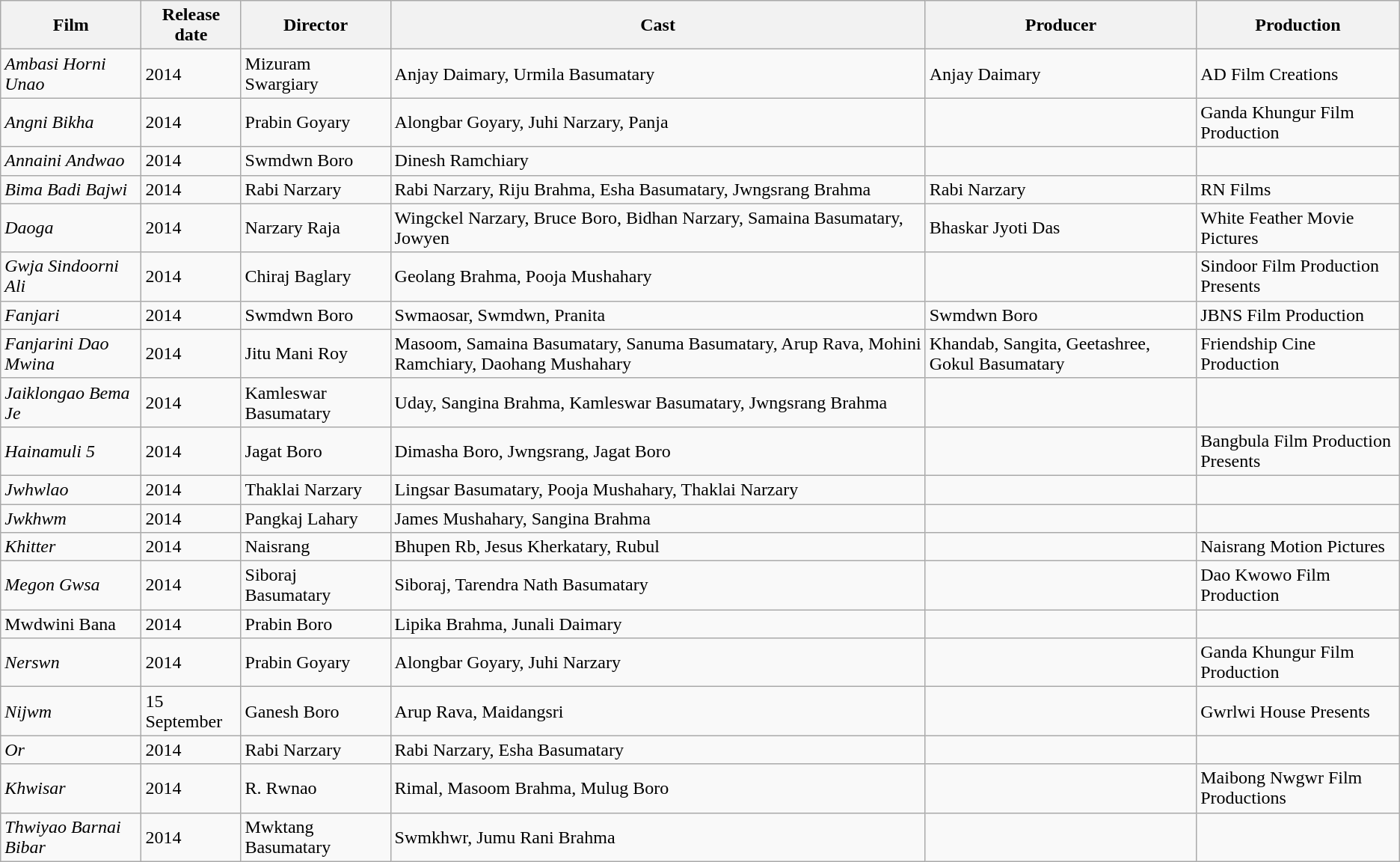<table class="wikitable sortable">
<tr>
<th>Film</th>
<th>Release date</th>
<th>Director</th>
<th>Cast</th>
<th>Producer</th>
<th>Production</th>
</tr>
<tr>
<td><em>Ambasi Horni Unao</em></td>
<td>2014</td>
<td>Mizuram Swargiary</td>
<td>Anjay Daimary, Urmila Basumatary</td>
<td>Anjay Daimary</td>
<td>AD Film Creations</td>
</tr>
<tr>
<td><em>Angni Bikha</em></td>
<td>2014</td>
<td>Prabin Goyary</td>
<td>Alongbar Goyary, Juhi Narzary, Panja</td>
<td></td>
<td>Ganda Khungur Film Production</td>
</tr>
<tr>
<td><em>Annaini Andwao</em></td>
<td>2014</td>
<td>Swmdwn Boro</td>
<td>Dinesh Ramchiary</td>
<td></td>
<td></td>
</tr>
<tr>
<td><em>Bima Badi Bajwi</em></td>
<td>2014</td>
<td>Rabi Narzary</td>
<td>Rabi Narzary, Riju Brahma, Esha Basumatary, Jwngsrang Brahma</td>
<td>Rabi Narzary</td>
<td>RN Films</td>
</tr>
<tr>
<td><em>Daoga</em></td>
<td>2014</td>
<td>Narzary Raja</td>
<td>Wingckel Narzary, Bruce Boro, Bidhan Narzary, Samaina Basumatary, Jowyen</td>
<td>Bhaskar Jyoti Das</td>
<td>White Feather Movie Pictures</td>
</tr>
<tr>
<td><em>Gwja Sindoorni Ali</em></td>
<td>2014</td>
<td>Chiraj Baglary</td>
<td>Geolang Brahma, Pooja Mushahary</td>
<td></td>
<td>Sindoor Film Production Presents</td>
</tr>
<tr>
<td><em>Fanjari</em></td>
<td>2014</td>
<td>Swmdwn Boro</td>
<td>Swmaosar, Swmdwn, Pranita</td>
<td>Swmdwn Boro</td>
<td>JBNS Film Production</td>
</tr>
<tr>
<td><em>Fanjarini Dao Mwina</em></td>
<td>2014</td>
<td>Jitu Mani Roy</td>
<td>Masoom, Samaina Basumatary, Sanuma Basumatary, Arup Rava, Mohini Ramchiary, Daohang Mushahary</td>
<td>Khandab, Sangita, Geetashree, Gokul Basumatary</td>
<td>Friendship Cine Production</td>
</tr>
<tr>
<td><em>Jaiklongao Bema Je</em></td>
<td>2014</td>
<td>Kamleswar Basumatary</td>
<td>Uday, Sangina Brahma, Kamleswar Basumatary, Jwngsrang Brahma</td>
<td></td>
<td></td>
</tr>
<tr>
<td><em>Hainamuli 5</em></td>
<td>2014</td>
<td>Jagat Boro</td>
<td>Dimasha Boro, Jwngsrang, Jagat Boro</td>
<td></td>
<td>Bangbula Film Production Presents</td>
</tr>
<tr>
<td><em>Jwhwlao</em></td>
<td>2014</td>
<td>Thaklai Narzary</td>
<td>Lingsar Basumatary, Pooja Mushahary, Thaklai Narzary</td>
<td></td>
<td></td>
</tr>
<tr>
<td><em>Jwkhwm</em></td>
<td>2014</td>
<td>Pangkaj Lahary</td>
<td>James Mushahary, Sangina Brahma</td>
<td></td>
<td></td>
</tr>
<tr>
<td><em>Khitter</em></td>
<td>2014</td>
<td>Naisrang</td>
<td>Bhupen Rb, Jesus Kherkatary, Rubul</td>
<td></td>
<td>Naisrang Motion Pictures</td>
</tr>
<tr>
<td><em>Megon Gwsa</em></td>
<td>2014</td>
<td>Siboraj Basumatary</td>
<td>Siboraj, Tarendra Nath Basumatary</td>
<td></td>
<td>Dao Kwowo Film Production</td>
</tr>
<tr>
<td>Mwdwini Bana</td>
<td>2014</td>
<td>Prabin Boro</td>
<td>Lipika Brahma, Junali Daimary</td>
<td></td>
<td></td>
</tr>
<tr>
<td><em>Nerswn</em></td>
<td>2014</td>
<td>Prabin Goyary</td>
<td>Alongbar Goyary, Juhi Narzary</td>
<td></td>
<td>Ganda Khungur Film Production</td>
</tr>
<tr>
<td><em>Nijwm</em></td>
<td>15 September</td>
<td>Ganesh Boro</td>
<td>Arup Rava, Maidangsri</td>
<td></td>
<td>Gwrlwi House Presents</td>
</tr>
<tr>
<td><em>Or</em></td>
<td>2014</td>
<td>Rabi Narzary</td>
<td>Rabi Narzary, Esha Basumatary</td>
<td></td>
<td></td>
</tr>
<tr>
<td><em>Khwisar</em></td>
<td>2014</td>
<td>R. Rwnao</td>
<td>Rimal, Masoom Brahma, Mulug Boro</td>
<td></td>
<td>Maibong Nwgwr Film Productions</td>
</tr>
<tr>
<td><em>Thwiyao Barnai Bibar</em></td>
<td>2014</td>
<td>Mwktang Basumatary</td>
<td>Swmkhwr, Jumu Rani Brahma</td>
<td></td>
<td></td>
</tr>
</table>
